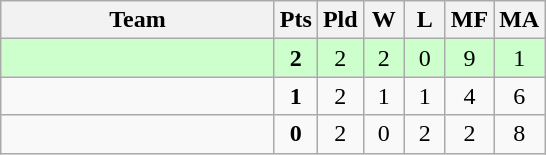<table class=wikitable style="text-align:center">
<tr>
<th width=175>Team</th>
<th width=20>Pts</th>
<th width=20>Pld</th>
<th width=20>W</th>
<th width=20>L</th>
<th width=20>MF</th>
<th width=20>MA</th>
</tr>
<tr bgcolor=#ccffcc>
<td style="text-align:left"></td>
<td><strong>2</strong></td>
<td>2</td>
<td>2</td>
<td>0</td>
<td>9</td>
<td>1</td>
</tr>
<tr>
<td style="text-align:left"></td>
<td><strong>1</strong></td>
<td>2</td>
<td>1</td>
<td>1</td>
<td>4</td>
<td>6</td>
</tr>
<tr>
<td style="text-align:left"></td>
<td><strong>0</strong></td>
<td>2</td>
<td>0</td>
<td>2</td>
<td>2</td>
<td>8</td>
</tr>
</table>
